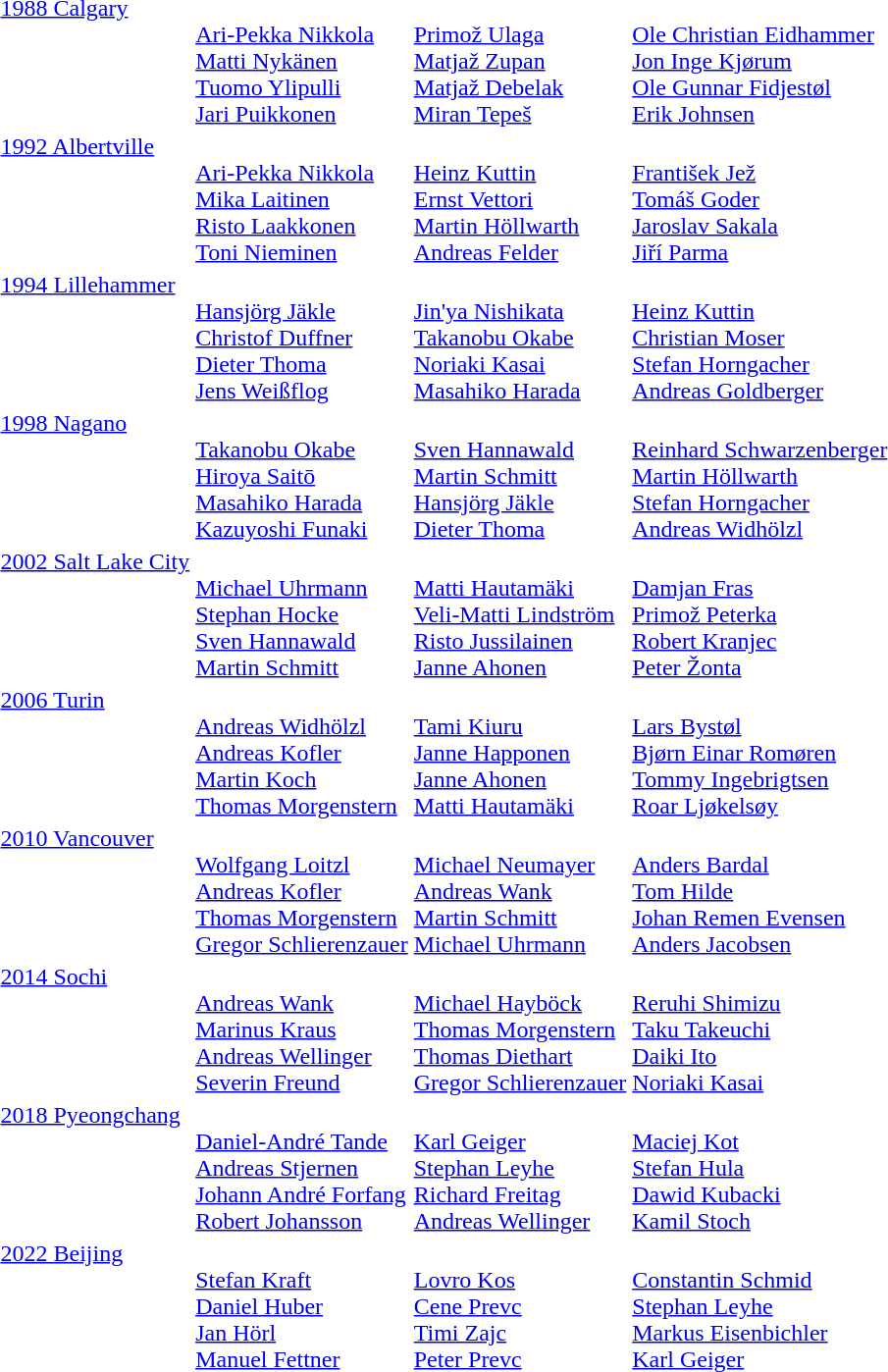<table>
<tr valign="top">
<td><a href='#'>1988 Calgary</a><br></td>
<td><br><a href='#'>Ari-Pekka Nikkola</a><br><a href='#'>Matti Nykänen</a><br><a href='#'>Tuomo Ylipulli</a><br><a href='#'>Jari Puikkonen</a></td>
<td><br><a href='#'>Primož Ulaga</a><br><a href='#'>Matjaž Zupan</a><br><a href='#'>Matjaž Debelak</a><br><a href='#'>Miran Tepeš</a></td>
<td><br><a href='#'>Ole Christian Eidhammer</a><br><a href='#'>Jon Inge Kjørum</a><br><a href='#'>Ole Gunnar Fidjestøl</a><br><a href='#'>Erik Johnsen</a></td>
</tr>
<tr valign="top">
<td><a href='#'>1992 Albertville</a><br></td>
<td><br><a href='#'>Ari-Pekka Nikkola</a><br><a href='#'>Mika Laitinen</a><br><a href='#'>Risto Laakkonen</a><br><a href='#'>Toni Nieminen</a></td>
<td><br><a href='#'>Heinz Kuttin</a><br><a href='#'>Ernst Vettori</a><br><a href='#'>Martin Höllwarth</a><br><a href='#'>Andreas Felder</a></td>
<td><br><a href='#'>František Jež</a><br><a href='#'>Tomáš Goder</a><br><a href='#'>Jaroslav Sakala</a><br><a href='#'>Jiří Parma</a></td>
</tr>
<tr valign="top">
<td><a href='#'>1994 Lillehammer</a><br></td>
<td><br><a href='#'>Hansjörg Jäkle</a><br><a href='#'>Christof Duffner</a><br><a href='#'>Dieter Thoma</a><br><a href='#'>Jens Weißflog</a></td>
<td><br><a href='#'>Jin'ya Nishikata</a><br><a href='#'>Takanobu Okabe</a><br><a href='#'>Noriaki Kasai</a><br><a href='#'>Masahiko Harada</a></td>
<td><br><a href='#'>Heinz Kuttin</a><br><a href='#'>Christian Moser</a><br><a href='#'>Stefan Horngacher</a><br><a href='#'>Andreas Goldberger</a></td>
</tr>
<tr valign="top">
<td><a href='#'>1998 Nagano</a><br></td>
<td><br><a href='#'>Takanobu Okabe</a><br><a href='#'>Hiroya Saitō</a><br><a href='#'>Masahiko Harada</a><br><a href='#'>Kazuyoshi Funaki</a></td>
<td><br><a href='#'>Sven Hannawald</a><br><a href='#'>Martin Schmitt</a><br><a href='#'>Hansjörg Jäkle</a><br><a href='#'>Dieter Thoma</a></td>
<td><br><a href='#'>Reinhard Schwarzenberger</a><br><a href='#'>Martin Höllwarth</a><br><a href='#'>Stefan Horngacher</a><br><a href='#'>Andreas Widhölzl</a></td>
</tr>
<tr valign="top">
<td><a href='#'>2002 Salt Lake City</a><br></td>
<td><br><a href='#'>Michael Uhrmann</a><br><a href='#'>Stephan Hocke</a><br><a href='#'>Sven Hannawald</a><br><a href='#'>Martin Schmitt</a></td>
<td><br><a href='#'>Matti Hautamäki</a><br><a href='#'>Veli-Matti Lindström</a><br><a href='#'>Risto Jussilainen</a><br><a href='#'>Janne Ahonen</a></td>
<td><br><a href='#'>Damjan Fras</a><br><a href='#'>Primož Peterka</a><br><a href='#'>Robert Kranjec</a><br><a href='#'>Peter Žonta</a></td>
</tr>
<tr valign="top">
<td><a href='#'>2006 Turin</a><br></td>
<td><br><a href='#'>Andreas Widhölzl</a><br><a href='#'>Andreas Kofler</a><br><a href='#'>Martin Koch</a><br><a href='#'>Thomas Morgenstern</a></td>
<td><br><a href='#'>Tami Kiuru</a><br><a href='#'>Janne Happonen</a><br><a href='#'>Janne Ahonen</a><br><a href='#'>Matti Hautamäki</a></td>
<td><br><a href='#'>Lars Bystøl</a><br><a href='#'>Bjørn Einar Romøren</a><br><a href='#'>Tommy Ingebrigtsen</a><br><a href='#'>Roar Ljøkelsøy</a></td>
</tr>
<tr valign="top">
<td><a href='#'>2010 Vancouver</a><br></td>
<td><br><a href='#'>Wolfgang Loitzl</a><br><a href='#'>Andreas Kofler</a><br><a href='#'>Thomas Morgenstern</a><br><a href='#'>Gregor Schlierenzauer</a></td>
<td><br><a href='#'>Michael Neumayer</a><br><a href='#'>Andreas Wank</a><br><a href='#'>Martin Schmitt</a><br><a href='#'>Michael Uhrmann</a></td>
<td><br><a href='#'>Anders Bardal</a><br><a href='#'>Tom Hilde</a><br><a href='#'>Johan Remen Evensen</a><br><a href='#'>Anders Jacobsen</a></td>
</tr>
<tr valign="top">
<td><a href='#'>2014 Sochi</a><br></td>
<td><br><a href='#'>Andreas Wank</a><br><a href='#'>Marinus Kraus</a><br><a href='#'>Andreas Wellinger</a><br><a href='#'>Severin Freund</a></td>
<td><br><a href='#'>Michael Hayböck</a><br><a href='#'>Thomas Morgenstern</a><br><a href='#'>Thomas Diethart</a><br><a href='#'>Gregor Schlierenzauer</a></td>
<td><br><a href='#'>Reruhi Shimizu</a><br><a href='#'>Taku Takeuchi</a><br><a href='#'>Daiki Ito</a><br><a href='#'>Noriaki Kasai</a></td>
</tr>
<tr valign="top">
<td><a href='#'>2018 Pyeongchang</a><br></td>
<td><br><a href='#'>Daniel-André Tande</a><br><a href='#'>Andreas Stjernen</a><br><a href='#'>Johann André Forfang</a><br><a href='#'>Robert Johansson</a></td>
<td><br><a href='#'>Karl Geiger</a><br><a href='#'>Stephan Leyhe</a><br><a href='#'>Richard Freitag</a><br><a href='#'>Andreas Wellinger</a></td>
<td><br><a href='#'>Maciej Kot</a><br><a href='#'>Stefan Hula</a><br><a href='#'>Dawid Kubacki</a><br><a href='#'>Kamil Stoch</a></td>
</tr>
<tr valign="top">
<td><a href='#'>2022 Beijing</a> <br></td>
<td><br><a href='#'>Stefan Kraft</a><br><a href='#'>Daniel Huber</a><br><a href='#'>Jan Hörl</a><br><a href='#'>Manuel Fettner</a></td>
<td><br><a href='#'>Lovro Kos</a><br><a href='#'>Cene Prevc</a><br><a href='#'>Timi Zajc</a><br><a href='#'>Peter Prevc</a></td>
<td><br><a href='#'>Constantin Schmid</a><br><a href='#'>Stephan Leyhe</a><br><a href='#'>Markus Eisenbichler</a><br><a href='#'>Karl Geiger</a></td>
</tr>
<tr>
</tr>
</table>
